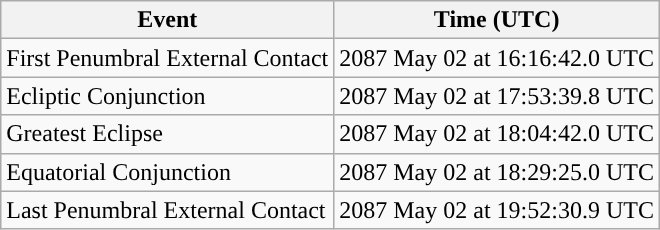<table class="wikitable">
<tr>
<th>Event</th>
<th>Time (UTC)</th>
</tr>
<tr>
<td>First Penumbral External Contact</td>
<td>2087 May 02 at 16:16:42.0 UTC</td>
</tr>
<tr>
<td>Ecliptic Conjunction</td>
<td>2087 May 02 at 17:53:39.8 UTC</td>
</tr>
<tr>
<td>Greatest Eclipse</td>
<td>2087 May 02 at 18:04:42.0 UTC</td>
</tr>
<tr>
<td>Equatorial Conjunction</td>
<td>2087 May 02 at 18:29:25.0 UTC</td>
</tr>
<tr>
<td>Last Penumbral External Contact</td>
<td>2087 May 02 at 19:52:30.9 UTC</td>
</tr>
</table>
